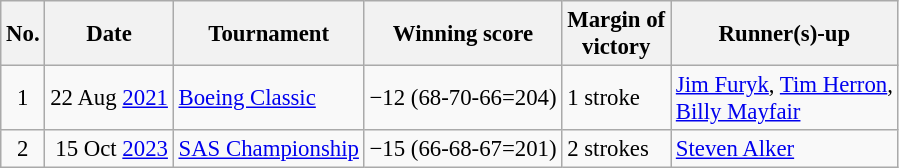<table class="wikitable" style="font-size:95%;">
<tr>
<th>No.</th>
<th>Date</th>
<th>Tournament</th>
<th>Winning score</th>
<th>Margin of<br>victory</th>
<th>Runner(s)-up</th>
</tr>
<tr>
<td align=center>1</td>
<td align=right>22 Aug <a href='#'>2021</a></td>
<td><a href='#'>Boeing Classic</a></td>
<td>−12 (68-70-66=204)</td>
<td>1 stroke</td>
<td> <a href='#'>Jim Furyk</a>,  <a href='#'>Tim Herron</a>,<br> <a href='#'>Billy Mayfair</a></td>
</tr>
<tr>
<td align=center>2</td>
<td align=right>15 Oct <a href='#'>2023</a></td>
<td><a href='#'>SAS Championship</a></td>
<td>−15 (66-68-67=201)</td>
<td>2 strokes</td>
<td> <a href='#'>Steven Alker</a></td>
</tr>
</table>
